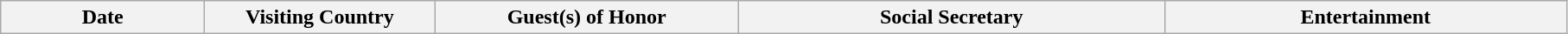<table class="wikitable">
<tr>
<th scope="col" style="width:150px;">Date</th>
<th scope="col" style="width:170px;">Visiting Country</th>
<th scope="col" style="width:227px;">Guest(s) of Honor</th>
<th scope="col" style="width:321px;">Social Secretary</th>
<th scope="col" style="width:303px;">Entertainment</th>
</tr>
</table>
